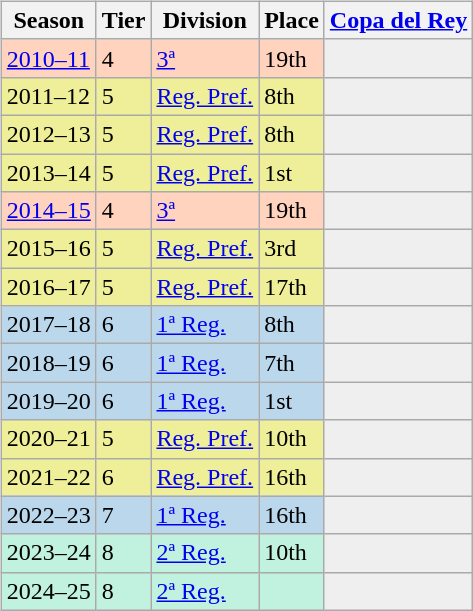<table>
<tr>
<td valign="top" width=0%><br><table class="wikitable">
<tr style="background:#f0f6fa;">
<th>Season</th>
<th>Tier</th>
<th>Division</th>
<th>Place</th>
<th><a href='#'>Copa del Rey</a></th>
</tr>
<tr>
<td style="background:#FFD3BD;"><a href='#'>2010–11</a></td>
<td style="background:#FFD3BD;">4</td>
<td style="background:#FFD3BD;"><a href='#'>3ª</a></td>
<td style="background:#FFD3BD;">19th</td>
<td style="background:#efefef;"></td>
</tr>
<tr>
<td style="background:#EFEF99;">2011–12</td>
<td style="background:#EFEF99;">5</td>
<td style="background:#EFEF99;"><a href='#'>Reg. Pref.</a></td>
<td style="background:#EFEF99;">8th</td>
<th style="background:#efefef;"></th>
</tr>
<tr>
<td style="background:#EFEF99;">2012–13</td>
<td style="background:#EFEF99;">5</td>
<td style="background:#EFEF99;"><a href='#'>Reg. Pref.</a></td>
<td style="background:#EFEF99;">8th</td>
<th style="background:#efefef;"></th>
</tr>
<tr>
<td style="background:#EFEF99;">2013–14</td>
<td style="background:#EFEF99;">5</td>
<td style="background:#EFEF99;"><a href='#'>Reg. Pref.</a></td>
<td style="background:#EFEF99;">1st</td>
<th style="background:#efefef;"></th>
</tr>
<tr>
<td style="background:#FFD3BD;"><a href='#'>2014–15</a></td>
<td style="background:#FFD3BD;">4</td>
<td style="background:#FFD3BD;"><a href='#'>3ª</a></td>
<td style="background:#FFD3BD;">19th</td>
<td style="background:#efefef;"></td>
</tr>
<tr>
<td style="background:#EFEF99;">2015–16</td>
<td style="background:#EFEF99;">5</td>
<td style="background:#EFEF99;"><a href='#'>Reg. Pref.</a></td>
<td style="background:#EFEF99;">3rd</td>
<th style="background:#efefef;"></th>
</tr>
<tr>
<td style="background:#EFEF99;">2016–17</td>
<td style="background:#EFEF99;">5</td>
<td style="background:#EFEF99;"><a href='#'>Reg. Pref.</a></td>
<td style="background:#EFEF99;">17th</td>
<th style="background:#efefef;"></th>
</tr>
<tr>
<td style="background:#BBD7EC;">2017–18</td>
<td style="background:#BBD7EC;">6</td>
<td style="background:#BBD7EC;"><a href='#'>1ª Reg.</a></td>
<td style="background:#BBD7EC;">8th</td>
<th style="background:#efefef;"></th>
</tr>
<tr>
<td style="background:#BBD7EC;">2018–19</td>
<td style="background:#BBD7EC;">6</td>
<td style="background:#BBD7EC;"><a href='#'>1ª Reg.</a></td>
<td style="background:#BBD7EC;">7th</td>
<th style="background:#efefef;"></th>
</tr>
<tr>
<td style="background:#BBD7EC;">2019–20</td>
<td style="background:#BBD7EC;">6</td>
<td style="background:#BBD7EC;"><a href='#'>1ª Reg.</a></td>
<td style="background:#BBD7EC;">1st</td>
<th style="background:#efefef;"></th>
</tr>
<tr>
<td style="background:#EFEF99;">2020–21</td>
<td style="background:#EFEF99;">5</td>
<td style="background:#EFEF99;"><a href='#'>Reg. Pref.</a></td>
<td style="background:#EFEF99;">10th</td>
<th style="background:#efefef;"></th>
</tr>
<tr>
<td style="background:#EFEF99;">2021–22</td>
<td style="background:#EFEF99;">6</td>
<td style="background:#EFEF99;"><a href='#'>Reg. Pref.</a></td>
<td style="background:#EFEF99;">16th</td>
<th style="background:#efefef;"></th>
</tr>
<tr>
<td style="background:#BBD7EC;">2022–23</td>
<td style="background:#BBD7EC;">7</td>
<td style="background:#BBD7EC;"><a href='#'>1ª Reg.</a></td>
<td style="background:#BBD7EC;">16th</td>
<th style="background:#efefef;"></th>
</tr>
<tr>
<td style="background:#C0F2DF;">2023–24</td>
<td style="background:#C0F2DF;">8</td>
<td style="background:#C0F2DF;"><a href='#'>2ª Reg.</a></td>
<td style="background:#C0F2DF;">10th</td>
<th style="background:#efefef;"></th>
</tr>
<tr>
<td style="background:#C0F2DF;">2024–25</td>
<td style="background:#C0F2DF;">8</td>
<td style="background:#C0F2DF;"><a href='#'>2ª Reg.</a></td>
<td style="background:#C0F2DF;"></td>
<th style="background:#efefef;"></th>
</tr>
</table>
</td>
</tr>
</table>
